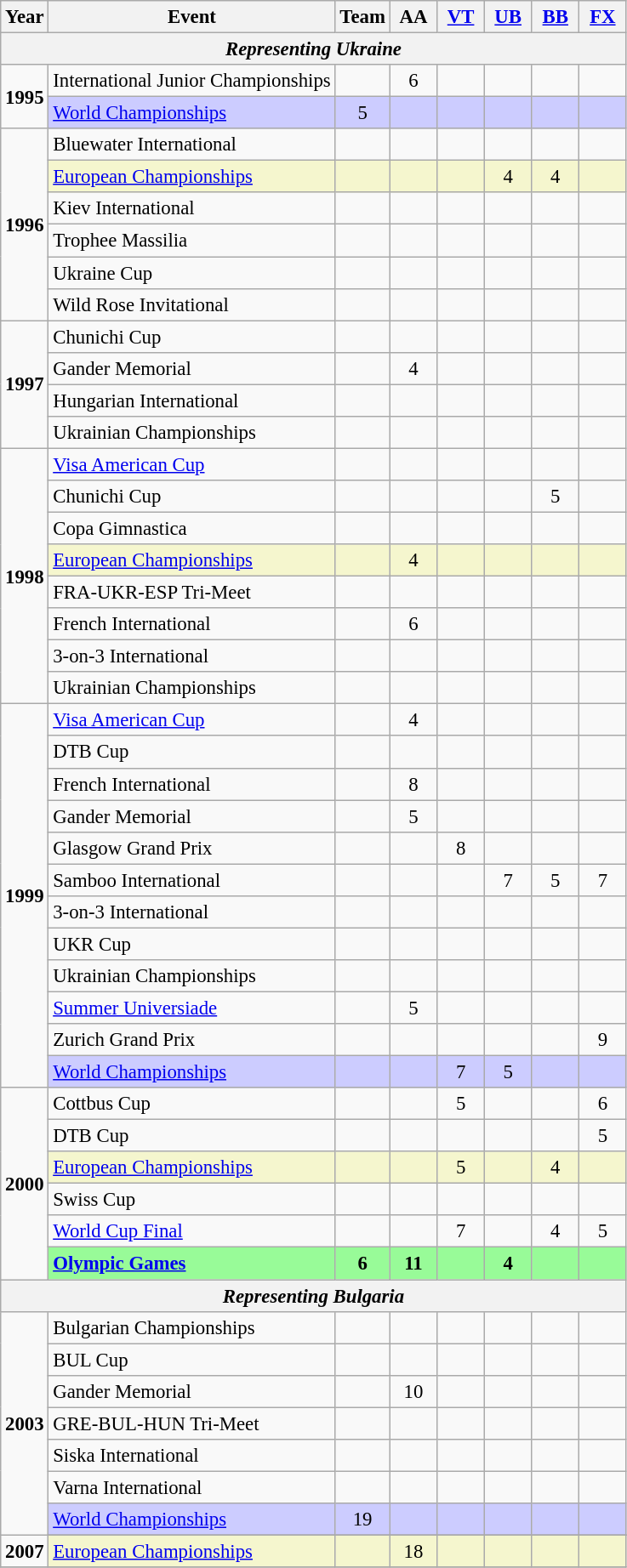<table class="wikitable" style="text-align:center; font-size:95%;">
<tr>
<th align=center>Year</th>
<th align=center>Event</th>
<th style="width:30px;">Team</th>
<th style="width:30px;">AA</th>
<th style="width:30px;"><a href='#'>VT</a></th>
<th style="width:30px;"><a href='#'>UB</a></th>
<th style="width:30px;"><a href='#'>BB</a></th>
<th style="width:30px;"><a href='#'>FX</a></th>
</tr>
<tr>
<th colspan="8"><em>Representing  Ukraine</em></th>
</tr>
<tr>
<td rowspan="2"><strong>1995</strong></td>
<td align=left>International Junior Championships</td>
<td></td>
<td>6</td>
<td></td>
<td></td>
<td></td>
<td></td>
</tr>
<tr bgcolor=#CCCCFF>
<td align=left><a href='#'>World Championships</a></td>
<td>5</td>
<td></td>
<td></td>
<td></td>
<td></td>
<td></td>
</tr>
<tr>
<td rowspan="6"><strong>1996</strong></td>
<td align=left>Bluewater International</td>
<td></td>
<td></td>
<td></td>
<td></td>
<td></td>
<td></td>
</tr>
<tr bgcolor=#F5F6CE>
<td align=left><a href='#'>European Championships</a></td>
<td></td>
<td></td>
<td></td>
<td>4</td>
<td>4</td>
<td></td>
</tr>
<tr>
<td align=left>Kiev International</td>
<td></td>
<td></td>
<td></td>
<td></td>
<td></td>
<td></td>
</tr>
<tr>
<td align=left>Trophee Massilia</td>
<td></td>
<td></td>
<td></td>
<td></td>
<td></td>
<td></td>
</tr>
<tr>
<td align=left>Ukraine Cup</td>
<td></td>
<td></td>
<td></td>
<td></td>
<td></td>
<td></td>
</tr>
<tr>
<td align=left>Wild Rose Invitational</td>
<td></td>
<td></td>
<td></td>
<td></td>
<td></td>
<td></td>
</tr>
<tr>
<td rowspan="4"><strong>1997</strong></td>
<td align=left>Chunichi Cup</td>
<td></td>
<td></td>
<td></td>
<td></td>
<td></td>
<td></td>
</tr>
<tr>
<td align=left>Gander Memorial</td>
<td></td>
<td>4</td>
<td></td>
<td></td>
<td></td>
<td></td>
</tr>
<tr>
<td align=left>Hungarian International</td>
<td></td>
<td></td>
<td></td>
<td></td>
<td></td>
<td></td>
</tr>
<tr>
<td align=left>Ukrainian Championships</td>
<td></td>
<td></td>
<td></td>
<td></td>
<td></td>
<td></td>
</tr>
<tr>
<td rowspan="8"><strong>1998</strong></td>
<td align=left><a href='#'>Visa American Cup</a></td>
<td></td>
<td></td>
<td></td>
<td></td>
<td></td>
<td></td>
</tr>
<tr>
<td align=left>Chunichi Cup</td>
<td></td>
<td></td>
<td></td>
<td></td>
<td>5</td>
<td></td>
</tr>
<tr>
<td align=left>Copa Gimnastica</td>
<td></td>
<td></td>
<td></td>
<td></td>
<td></td>
<td></td>
</tr>
<tr bgcolor=#F5F6CE>
<td align=left><a href='#'>European Championships</a></td>
<td></td>
<td>4</td>
<td></td>
<td></td>
<td></td>
<td></td>
</tr>
<tr>
<td align=left>FRA-UKR-ESP Tri-Meet</td>
<td></td>
<td></td>
<td></td>
<td></td>
<td></td>
<td></td>
</tr>
<tr>
<td align=left>French International</td>
<td></td>
<td>6</td>
<td></td>
<td></td>
<td></td>
<td></td>
</tr>
<tr>
<td align=left>3-on-3 International</td>
<td></td>
<td></td>
<td></td>
<td></td>
<td></td>
<td></td>
</tr>
<tr>
<td align=left>Ukrainian Championships</td>
<td></td>
<td></td>
<td></td>
<td></td>
<td></td>
<td></td>
</tr>
<tr>
<td rowspan="12"><strong>1999</strong></td>
<td align=left><a href='#'>Visa American Cup</a></td>
<td></td>
<td>4</td>
<td></td>
<td></td>
<td></td>
<td></td>
</tr>
<tr>
<td align=left>DTB Cup</td>
<td></td>
<td></td>
<td></td>
<td></td>
<td></td>
<td></td>
</tr>
<tr>
<td align=left>French International</td>
<td></td>
<td>8</td>
<td></td>
<td></td>
<td></td>
<td></td>
</tr>
<tr>
<td align=left>Gander Memorial</td>
<td></td>
<td>5</td>
<td></td>
<td></td>
<td></td>
<td></td>
</tr>
<tr>
<td align=left>Glasgow Grand Prix</td>
<td></td>
<td></td>
<td>8</td>
<td></td>
<td></td>
<td></td>
</tr>
<tr>
<td align=left>Samboo International</td>
<td></td>
<td></td>
<td></td>
<td>7</td>
<td>5</td>
<td>7</td>
</tr>
<tr>
<td align=left>3-on-3 International</td>
<td></td>
<td></td>
<td></td>
<td></td>
<td></td>
<td></td>
</tr>
<tr>
<td align=left>UKR Cup</td>
<td></td>
<td></td>
<td></td>
<td></td>
<td></td>
<td></td>
</tr>
<tr>
<td align=left>Ukrainian Championships</td>
<td></td>
<td></td>
<td></td>
<td></td>
<td></td>
<td></td>
</tr>
<tr>
<td align=left><a href='#'>Summer Universiade</a></td>
<td></td>
<td>5</td>
<td></td>
<td></td>
<td></td>
<td></td>
</tr>
<tr>
<td align=left>Zurich Grand Prix</td>
<td></td>
<td></td>
<td></td>
<td></td>
<td></td>
<td>9</td>
</tr>
<tr bgcolor=#CCCCFF>
<td align=left><a href='#'>World Championships</a></td>
<td></td>
<td></td>
<td>7</td>
<td>5</td>
<td></td>
<td></td>
</tr>
<tr>
<td rowspan="6"><strong>2000</strong></td>
<td align=left>Cottbus Cup</td>
<td></td>
<td></td>
<td>5</td>
<td></td>
<td></td>
<td>6</td>
</tr>
<tr>
<td align=left>DTB Cup</td>
<td></td>
<td></td>
<td></td>
<td></td>
<td></td>
<td>5</td>
</tr>
<tr bgcolor=#F5F6CE>
<td align=left><a href='#'>European Championships</a></td>
<td></td>
<td></td>
<td>5</td>
<td></td>
<td>4</td>
<td></td>
</tr>
<tr>
<td align=left>Swiss Cup</td>
<td></td>
<td></td>
<td></td>
<td></td>
<td></td>
<td></td>
</tr>
<tr>
<td align=left><a href='#'>World Cup Final</a></td>
<td></td>
<td></td>
<td>7</td>
<td></td>
<td>4</td>
<td>5</td>
</tr>
<tr bgcolor=98FB98>
<td align=left><strong><a href='#'>Olympic Games</a></strong></td>
<td><strong>6</strong></td>
<td><strong>11</strong></td>
<td></td>
<td><strong>4</strong></td>
<td></td>
<td></td>
</tr>
<tr>
<th colspan="8"><em>Representing  Bulgaria</em></th>
</tr>
<tr>
<td rowspan="7"><strong>2003</strong></td>
<td align=left>Bulgarian Championships</td>
<td></td>
<td></td>
<td></td>
<td></td>
<td></td>
<td></td>
</tr>
<tr>
<td align=left>BUL Cup</td>
<td></td>
<td></td>
<td></td>
<td></td>
<td></td>
<td></td>
</tr>
<tr>
<td align=left>Gander Memorial</td>
<td></td>
<td>10</td>
<td></td>
<td></td>
<td></td>
<td></td>
</tr>
<tr>
<td align=left>GRE-BUL-HUN Tri-Meet</td>
<td></td>
<td></td>
<td></td>
<td></td>
<td></td>
<td></td>
</tr>
<tr>
<td align=left>Siska International</td>
<td></td>
<td></td>
<td></td>
<td></td>
<td></td>
<td></td>
</tr>
<tr>
<td align=left>Varna International</td>
<td></td>
<td></td>
<td></td>
<td></td>
<td></td>
<td></td>
</tr>
<tr bgcolor=#CCCCFF>
<td align=left><a href='#'>World Championships</a></td>
<td>19</td>
<td></td>
<td></td>
<td></td>
<td></td>
<td></td>
</tr>
<tr>
<td rowspan="2"><strong>2007</strong></td>
</tr>
<tr bgcolor=#F5F6CE>
<td align=left><a href='#'>European Championships</a></td>
<td></td>
<td>18</td>
<td></td>
<td></td>
<td></td>
<td></td>
</tr>
<tr>
</tr>
</table>
